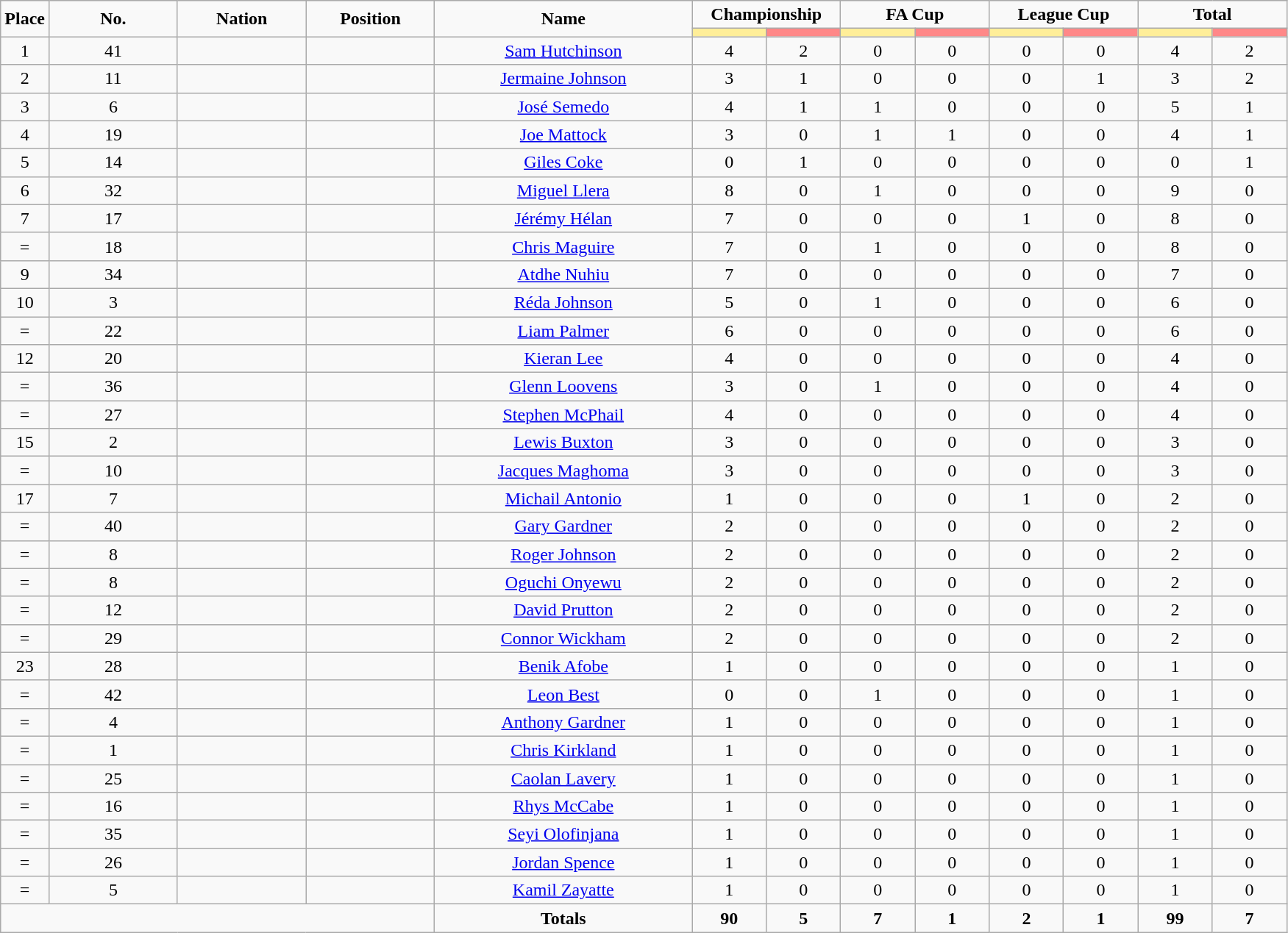<table class="wikitable" style="text-align:center;">
<tr style="text-align:center;">
<td rowspan="2"  style-"width:10%; "><strong>Place</strong></td>
<td rowspan="2"  style="width:10%; "><strong>No.</strong></td>
<td rowspan="2"  style="width:10%; "><strong>Nation</strong></td>
<td rowspan="2"  style="width:10%; "><strong>Position</strong></td>
<td rowspan="2"  style="width:20%; "><strong>Name</strong></td>
<td colspan="2"><strong>Championship</strong></td>
<td colspan="2"><strong>FA Cup</strong></td>
<td colspan="2"><strong>League Cup</strong></td>
<td colspan="2"><strong>Total</strong></td>
</tr>
<tr>
<th style="width:60px; background:#fe9;"></th>
<th style="width:60px; background:#ff8888;"></th>
<th style="width:60px; background:#fe9;"></th>
<th style="width:60px; background:#ff8888;"></th>
<th style="width:60px; background:#fe9;"></th>
<th style="width:60px; background:#ff8888;"></th>
<th style="width:60px; background:#fe9;"></th>
<th style="width:60px; background:#ff8888;"></th>
</tr>
<tr>
<td>1</td>
<td>41</td>
<td></td>
<td></td>
<td><a href='#'>Sam Hutchinson</a></td>
<td>4</td>
<td>2</td>
<td>0</td>
<td>0</td>
<td>0</td>
<td>0</td>
<td>4</td>
<td>2</td>
</tr>
<tr>
<td>2</td>
<td>11</td>
<td></td>
<td></td>
<td><a href='#'>Jermaine Johnson</a></td>
<td>3</td>
<td>1</td>
<td>0</td>
<td>0</td>
<td>0</td>
<td>1</td>
<td>3</td>
<td>2</td>
</tr>
<tr>
<td>3</td>
<td>6</td>
<td></td>
<td></td>
<td><a href='#'>José Semedo</a></td>
<td>4</td>
<td>1</td>
<td>1</td>
<td>0</td>
<td>0</td>
<td>0</td>
<td>5</td>
<td>1</td>
</tr>
<tr>
<td>4</td>
<td>19</td>
<td></td>
<td></td>
<td><a href='#'>Joe Mattock</a></td>
<td>3</td>
<td>0</td>
<td>1</td>
<td>1</td>
<td>0</td>
<td>0</td>
<td>4</td>
<td>1</td>
</tr>
<tr>
<td>5</td>
<td>14</td>
<td></td>
<td></td>
<td><a href='#'>Giles Coke</a></td>
<td>0</td>
<td>1</td>
<td>0</td>
<td>0</td>
<td>0</td>
<td>0</td>
<td>0</td>
<td>1</td>
</tr>
<tr>
<td>6</td>
<td>32</td>
<td></td>
<td></td>
<td><a href='#'>Miguel Llera</a></td>
<td>8</td>
<td>0</td>
<td>1</td>
<td>0</td>
<td>0</td>
<td>0</td>
<td>9</td>
<td>0</td>
</tr>
<tr>
<td>7</td>
<td>17</td>
<td></td>
<td></td>
<td><a href='#'>Jérémy Hélan</a></td>
<td>7</td>
<td>0</td>
<td>0</td>
<td>0</td>
<td>1</td>
<td>0</td>
<td>8</td>
<td>0</td>
</tr>
<tr>
<td>=</td>
<td>18</td>
<td></td>
<td></td>
<td><a href='#'>Chris Maguire</a></td>
<td>7</td>
<td>0</td>
<td>1</td>
<td>0</td>
<td>0</td>
<td>0</td>
<td>8</td>
<td>0</td>
</tr>
<tr>
<td>9</td>
<td>34</td>
<td></td>
<td></td>
<td><a href='#'>Atdhe Nuhiu</a></td>
<td>7</td>
<td>0</td>
<td>0</td>
<td>0</td>
<td>0</td>
<td>0</td>
<td>7</td>
<td>0</td>
</tr>
<tr>
<td>10</td>
<td>3</td>
<td></td>
<td></td>
<td><a href='#'>Réda Johnson</a></td>
<td>5</td>
<td>0</td>
<td>1</td>
<td>0</td>
<td>0</td>
<td>0</td>
<td>6</td>
<td>0</td>
</tr>
<tr>
<td>=</td>
<td>22</td>
<td></td>
<td></td>
<td><a href='#'>Liam Palmer</a></td>
<td>6</td>
<td>0</td>
<td>0</td>
<td>0</td>
<td>0</td>
<td>0</td>
<td>6</td>
<td>0</td>
</tr>
<tr>
<td>12</td>
<td>20</td>
<td></td>
<td></td>
<td><a href='#'>Kieran Lee</a></td>
<td>4</td>
<td>0</td>
<td>0</td>
<td>0</td>
<td>0</td>
<td>0</td>
<td>4</td>
<td>0</td>
</tr>
<tr>
<td>=</td>
<td>36</td>
<td></td>
<td></td>
<td><a href='#'>Glenn Loovens</a></td>
<td>3</td>
<td>0</td>
<td>1</td>
<td>0</td>
<td>0</td>
<td>0</td>
<td>4</td>
<td>0</td>
</tr>
<tr>
<td>=</td>
<td>27</td>
<td></td>
<td></td>
<td><a href='#'>Stephen McPhail</a></td>
<td>4</td>
<td>0</td>
<td>0</td>
<td>0</td>
<td>0</td>
<td>0</td>
<td>4</td>
<td>0</td>
</tr>
<tr>
<td>15</td>
<td>2</td>
<td></td>
<td></td>
<td><a href='#'>Lewis Buxton</a></td>
<td>3</td>
<td>0</td>
<td>0</td>
<td>0</td>
<td>0</td>
<td>0</td>
<td>3</td>
<td>0</td>
</tr>
<tr>
<td>=</td>
<td>10</td>
<td></td>
<td></td>
<td><a href='#'>Jacques Maghoma</a></td>
<td>3</td>
<td>0</td>
<td>0</td>
<td>0</td>
<td>0</td>
<td>0</td>
<td>3</td>
<td>0</td>
</tr>
<tr>
<td>17</td>
<td>7</td>
<td></td>
<td></td>
<td><a href='#'>Michail Antonio</a></td>
<td>1</td>
<td>0</td>
<td>0</td>
<td>0</td>
<td>1</td>
<td>0</td>
<td>2</td>
<td>0</td>
</tr>
<tr>
<td>=</td>
<td>40</td>
<td></td>
<td></td>
<td><a href='#'>Gary Gardner</a></td>
<td>2</td>
<td>0</td>
<td>0</td>
<td>0</td>
<td>0</td>
<td>0</td>
<td>2</td>
<td>0</td>
</tr>
<tr>
<td>=</td>
<td>8</td>
<td></td>
<td></td>
<td><a href='#'>Roger Johnson</a></td>
<td>2</td>
<td>0</td>
<td>0</td>
<td>0</td>
<td>0</td>
<td>0</td>
<td>2</td>
<td>0</td>
</tr>
<tr>
<td>=</td>
<td>8</td>
<td></td>
<td></td>
<td><a href='#'>Oguchi Onyewu</a></td>
<td>2</td>
<td>0</td>
<td>0</td>
<td>0</td>
<td>0</td>
<td>0</td>
<td>2</td>
<td>0</td>
</tr>
<tr>
<td>=</td>
<td>12</td>
<td></td>
<td></td>
<td><a href='#'>David Prutton</a></td>
<td>2</td>
<td>0</td>
<td>0</td>
<td>0</td>
<td>0</td>
<td>0</td>
<td>2</td>
<td>0</td>
</tr>
<tr>
<td>=</td>
<td>29</td>
<td></td>
<td></td>
<td><a href='#'>Connor Wickham</a></td>
<td>2</td>
<td>0</td>
<td>0</td>
<td>0</td>
<td>0</td>
<td>0</td>
<td>2</td>
<td>0</td>
</tr>
<tr>
<td>23</td>
<td>28</td>
<td></td>
<td></td>
<td><a href='#'>Benik Afobe</a></td>
<td>1</td>
<td>0</td>
<td>0</td>
<td>0</td>
<td>0</td>
<td>0</td>
<td>1</td>
<td>0</td>
</tr>
<tr>
<td>=</td>
<td>42</td>
<td></td>
<td></td>
<td><a href='#'>Leon Best</a></td>
<td>0</td>
<td>0</td>
<td>1</td>
<td>0</td>
<td>0</td>
<td>0</td>
<td>1</td>
<td>0</td>
</tr>
<tr>
<td>=</td>
<td>4</td>
<td></td>
<td></td>
<td><a href='#'>Anthony Gardner</a></td>
<td>1</td>
<td>0</td>
<td>0</td>
<td>0</td>
<td>0</td>
<td>0</td>
<td>1</td>
<td>0</td>
</tr>
<tr>
<td>=</td>
<td>1</td>
<td></td>
<td></td>
<td><a href='#'>Chris Kirkland</a></td>
<td>1</td>
<td>0</td>
<td>0</td>
<td>0</td>
<td>0</td>
<td>0</td>
<td>1</td>
<td>0</td>
</tr>
<tr>
<td>=</td>
<td>25</td>
<td></td>
<td></td>
<td><a href='#'>Caolan Lavery</a></td>
<td>1</td>
<td>0</td>
<td>0</td>
<td>0</td>
<td>0</td>
<td>0</td>
<td>1</td>
<td>0</td>
</tr>
<tr>
<td>=</td>
<td>16</td>
<td></td>
<td></td>
<td><a href='#'>Rhys McCabe</a></td>
<td>1</td>
<td>0</td>
<td>0</td>
<td>0</td>
<td>0</td>
<td>0</td>
<td>1</td>
<td>0</td>
</tr>
<tr>
<td>=</td>
<td>35</td>
<td></td>
<td></td>
<td><a href='#'>Seyi Olofinjana</a></td>
<td>1</td>
<td>0</td>
<td>0</td>
<td>0</td>
<td>0</td>
<td>0</td>
<td>1</td>
<td>0</td>
</tr>
<tr>
<td>=</td>
<td>26</td>
<td></td>
<td></td>
<td><a href='#'>Jordan Spence</a></td>
<td>1</td>
<td>0</td>
<td>0</td>
<td>0</td>
<td>0</td>
<td>0</td>
<td>1</td>
<td>0</td>
</tr>
<tr>
<td>=</td>
<td>5</td>
<td></td>
<td></td>
<td><a href='#'>Kamil Zayatte</a></td>
<td>1</td>
<td>0</td>
<td>0</td>
<td>0</td>
<td>0</td>
<td>0</td>
<td>1</td>
<td>0</td>
</tr>
<tr>
<td colspan="4"></td>
<td><strong>Totals</strong></td>
<td><strong>90</strong></td>
<td><strong>5</strong></td>
<td><strong>7</strong></td>
<td><strong>1</strong></td>
<td><strong>2</strong></td>
<td><strong>1</strong></td>
<td><strong>99</strong></td>
<td><strong>7</strong></td>
</tr>
</table>
